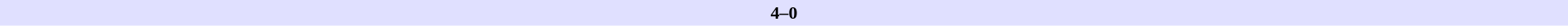<table border=0 cellspacing=0 cellpadding=2 style=font-size:90% width=100%>
<tr bgcolor=#e0e0ff>
<td align=right width=40%></td>
<th>4–0</th>
<td align=left width=40%></td>
</tr>
</table>
